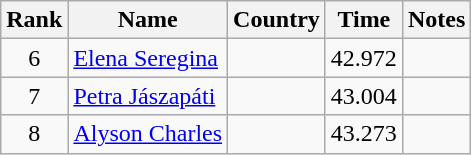<table class="wikitable sortable" style="text-align:center">
<tr>
<th>Rank</th>
<th>Name</th>
<th>Country</th>
<th>Time</th>
<th>Notes</th>
</tr>
<tr>
<td>6</td>
<td align=left><a href='#'>Elena Seregina</a></td>
<td align="left"></td>
<td>42.972</td>
<td></td>
</tr>
<tr>
<td>7</td>
<td align=left><a href='#'>Petra Jászapáti</a></td>
<td align=left></td>
<td>43.004</td>
<td></td>
</tr>
<tr>
<td>8</td>
<td align=left><a href='#'>Alyson Charles</a></td>
<td align=left></td>
<td>43.273</td>
<td></td>
</tr>
</table>
